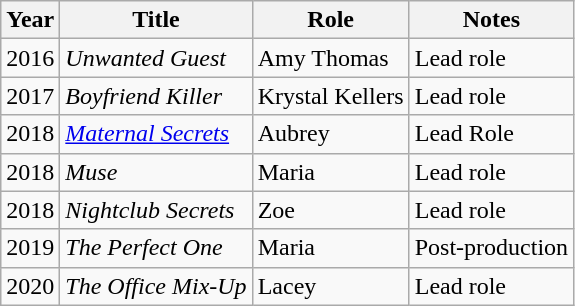<table class="wikitable sortable">
<tr>
<th>Year</th>
<th>Title</th>
<th>Role</th>
<th class="unsortable">Notes</th>
</tr>
<tr>
<td>2016</td>
<td><em>Unwanted Guest</em></td>
<td>Amy Thomas</td>
<td>Lead role</td>
</tr>
<tr>
<td>2017</td>
<td><em>Boyfriend Killer</em></td>
<td>Krystal Kellers</td>
<td>Lead role</td>
</tr>
<tr>
<td>2018</td>
<td><em><a href='#'>Maternal Secrets</a></em></td>
<td>Aubrey</td>
<td>Lead Role</td>
</tr>
<tr>
<td>2018</td>
<td><em>Muse</em></td>
<td>Maria</td>
<td>Lead role</td>
</tr>
<tr>
<td>2018</td>
<td><em>Nightclub Secrets</em></td>
<td>Zoe</td>
<td>Lead role</td>
</tr>
<tr>
<td>2019</td>
<td><em>The Perfect One</em></td>
<td>Maria</td>
<td>Post-production</td>
</tr>
<tr>
<td>2020</td>
<td><em>The Office Mix-Up</em></td>
<td>Lacey</td>
<td>Lead role</td>
</tr>
</table>
